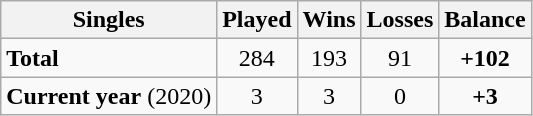<table class="wikitable" style="text-align:center">
<tr>
<th>Singles</th>
<th>Played</th>
<th>Wins</th>
<th>Losses</th>
<th>Balance</th>
</tr>
<tr>
<td align=left><strong>Total</strong></td>
<td>284</td>
<td>193</td>
<td>91</td>
<td><strong>+102</strong></td>
</tr>
<tr>
<td align=left><strong>Current year</strong> (2020)</td>
<td>3</td>
<td>3</td>
<td>0</td>
<td><strong>+3</strong></td>
</tr>
</table>
